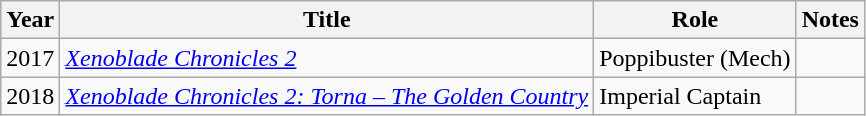<table class="wikitable">
<tr>
<th>Year</th>
<th>Title</th>
<th>Role</th>
<th>Notes</th>
</tr>
<tr>
<td>2017</td>
<td><em><a href='#'>Xenoblade Chronicles 2</a></em></td>
<td>Poppibuster (Mech)</td>
<td></td>
</tr>
<tr>
<td>2018</td>
<td><em><a href='#'>Xenoblade Chronicles 2: Torna – The Golden Country</a></em></td>
<td>Imperial Captain</td>
<td></td>
</tr>
</table>
